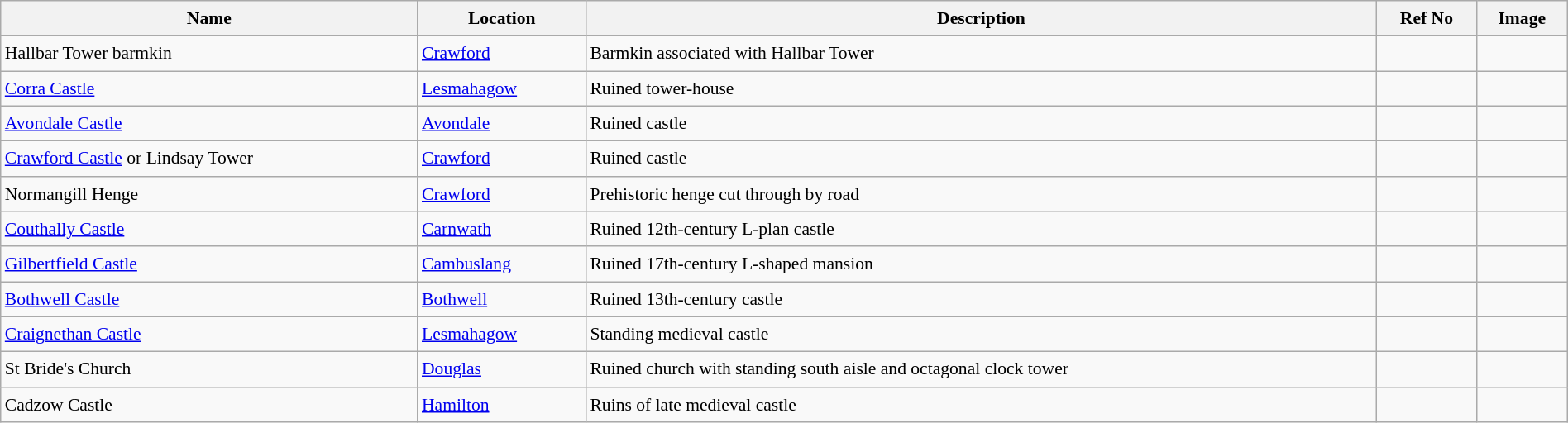<table class="wikitable sortable" style="font-size: 90%;width:100%;border:0px;text-align:left;line-height:150%;">
<tr>
<th>Name</th>
<th>Location</th>
<th class="unsortable">Description</th>
<th>Ref No</th>
<th class="unsortable">Image</th>
</tr>
<tr>
<td>Hallbar Tower barmkin</td>
<td><a href='#'>Crawford</a></td>
<td>Barmkin associated with Hallbar Tower</td>
<td></td>
<td></td>
</tr>
<tr>
<td><a href='#'>Corra Castle</a></td>
<td><a href='#'>Lesmahagow</a></td>
<td>Ruined tower-house</td>
<td></td>
<td></td>
</tr>
<tr>
<td><a href='#'>Avondale Castle</a></td>
<td><a href='#'>Avondale</a></td>
<td>Ruined castle</td>
<td></td>
<td></td>
</tr>
<tr>
<td><a href='#'>Crawford Castle</a> or Lindsay Tower</td>
<td><a href='#'>Crawford</a></td>
<td>Ruined castle</td>
<td></td>
<td></td>
</tr>
<tr>
<td>Normangill Henge</td>
<td><a href='#'>Crawford</a></td>
<td>Prehistoric henge cut through by road</td>
<td></td>
<td></td>
</tr>
<tr>
<td><a href='#'>Couthally Castle</a></td>
<td><a href='#'>Carnwath</a></td>
<td>Ruined 12th-century L-plan castle</td>
<td></td>
<td></td>
</tr>
<tr>
<td><a href='#'>Gilbertfield Castle</a></td>
<td><a href='#'>Cambuslang</a></td>
<td>Ruined 17th-century L-shaped mansion</td>
<td></td>
<td></td>
</tr>
<tr>
<td><a href='#'>Bothwell Castle</a></td>
<td><a href='#'>Bothwell</a></td>
<td>Ruined 13th-century castle</td>
<td></td>
<td></td>
</tr>
<tr>
<td><a href='#'>Craignethan Castle</a></td>
<td><a href='#'>Lesmahagow</a></td>
<td>Standing medieval castle</td>
<td></td>
<td></td>
</tr>
<tr>
<td>St Bride's Church</td>
<td><a href='#'>Douglas</a></td>
<td>Ruined church with standing south aisle and octagonal clock tower</td>
<td></td>
<td></td>
</tr>
<tr>
<td>Cadzow Castle</td>
<td><a href='#'>Hamilton</a></td>
<td>Ruins of late medieval castle</td>
<td></td>
<td></td>
</tr>
</table>
